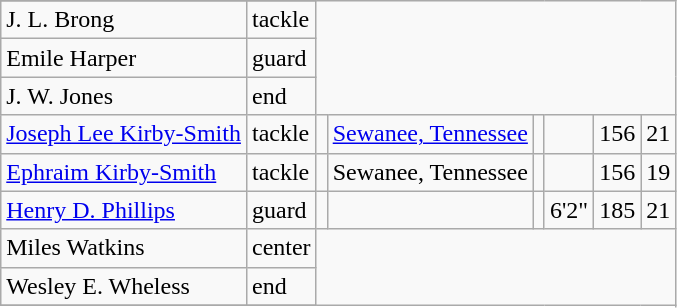<table class="wikitable">
<tr>
</tr>
<tr>
<td>J. L. Brong</td>
<td>tackle</td>
</tr>
<tr>
<td>Emile Harper</td>
<td>guard</td>
</tr>
<tr>
<td>J. W. Jones</td>
<td>end</td>
</tr>
<tr>
<td><a href='#'>Joseph Lee Kirby-Smith</a></td>
<td>tackle</td>
<td></td>
<td><a href='#'>Sewanee, Tennessee</a></td>
<td></td>
<td></td>
<td>156</td>
<td>21</td>
</tr>
<tr>
<td><a href='#'>Ephraim Kirby-Smith</a></td>
<td>tackle</td>
<td></td>
<td>Sewanee, Tennessee</td>
<td></td>
<td></td>
<td>156</td>
<td>19</td>
</tr>
<tr>
<td><a href='#'>Henry D. Phillips</a></td>
<td>guard</td>
<td></td>
<td></td>
<td></td>
<td>6'2"</td>
<td>185</td>
<td>21</td>
</tr>
<tr>
<td>Miles Watkins</td>
<td>center</td>
</tr>
<tr>
<td>Wesley E. Wheless</td>
<td>end</td>
</tr>
<tr>
</tr>
</table>
